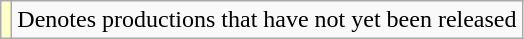<table class="wikitable">
<tr>
<td style="background:#FFFFCC;"></td>
<td>Denotes productions that have not yet been released</td>
</tr>
</table>
